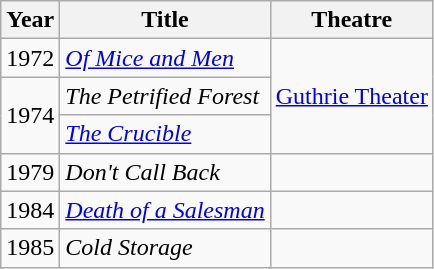<table class="wikitable sortable">
<tr>
<th>Year</th>
<th>Title</th>
<th>Theatre</th>
</tr>
<tr>
<td>1972</td>
<td><a href='#'><em>Of Mice and Men</em></a></td>
<td rowspan="3"><a href='#'>Guthrie Theater</a></td>
</tr>
<tr>
<td rowspan="2">1974</td>
<td data-sort-value="Petrified Forest, The"><em>The Petrified Forest</em></td>
</tr>
<tr>
<td data-sort-value="Crucible, The"><em><a href='#'>The Crucible</a></em></td>
</tr>
<tr>
<td>1979</td>
<td><em>Don't Call Back</em></td>
<td></td>
</tr>
<tr>
<td>1984</td>
<td><em><a href='#'>Death of a Salesman</a></em></td>
<td></td>
</tr>
<tr>
<td>1985</td>
<td><em>Cold Storage</em></td>
<td></td>
</tr>
</table>
